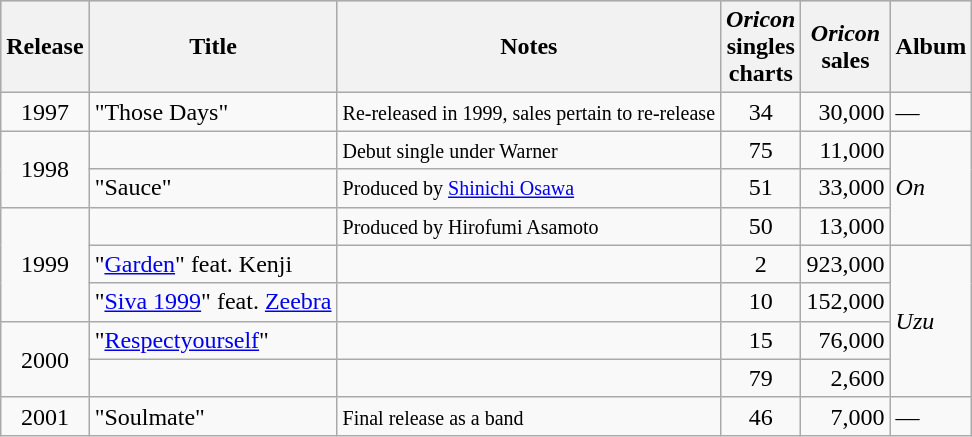<table class="wikitable" style="text-align:center">
<tr bgcolor="#CCCCCC">
<th>Release</th>
<th>Title</th>
<th>Notes</th>
<th><em>Oricon</em><br>singles<br>charts<br></th>
<th><em>Oricon</em><br>sales<br></th>
<th>Album</th>
</tr>
<tr>
<td rowspan="1">1997</td>
<td align="left">"Those Days"</td>
<td align="left"><small>Re-released in 1999, sales pertain to re-release</small></td>
<td>34</td>
<td align="right">30,000</td>
<td align="left" rowspan="1">—</td>
</tr>
<tr>
<td rowspan="2">1998</td>
<td align="left"></td>
<td align="left"><small>Debut single under Warner</small></td>
<td>75</td>
<td align="right">11,000</td>
<td align="left" rowspan="3"><em>On</em></td>
</tr>
<tr>
<td align="left">"Sauce"</td>
<td align="left"><small>Produced by <a href='#'>Shinichi Osawa</a></small></td>
<td>51</td>
<td align="right">33,000</td>
</tr>
<tr>
<td rowspan="3">1999</td>
<td align="left"></td>
<td align="left"><small>Produced by Hirofumi Asamoto</small></td>
<td>50</td>
<td align="right">13,000</td>
</tr>
<tr>
<td align="left">"<a href='#'>Garden</a>" feat. Kenji</td>
<td align="left"></td>
<td>2</td>
<td align="right">923,000</td>
<td align="left" rowspan="4"><em>Uzu</em></td>
</tr>
<tr>
<td align="left">"<a href='#'>Siva 1999</a>" feat. <a href='#'>Zeebra</a></td>
<td align="left"></td>
<td>10</td>
<td align="right">152,000</td>
</tr>
<tr>
<td rowspan="2">2000</td>
<td align="left">"<a href='#'>Respectyourself</a>"</td>
<td align="left"></td>
<td>15</td>
<td align="right">76,000</td>
</tr>
<tr>
<td align="left"></td>
<td align="left"></td>
<td>79</td>
<td align="right">2,600</td>
</tr>
<tr>
<td rowspan="1">2001</td>
<td align="left">"Soulmate"</td>
<td align="left"><small>Final release as a band</small></td>
<td>46</td>
<td align="right">7,000</td>
<td align="left" rowspan="1">—</td>
</tr>
</table>
